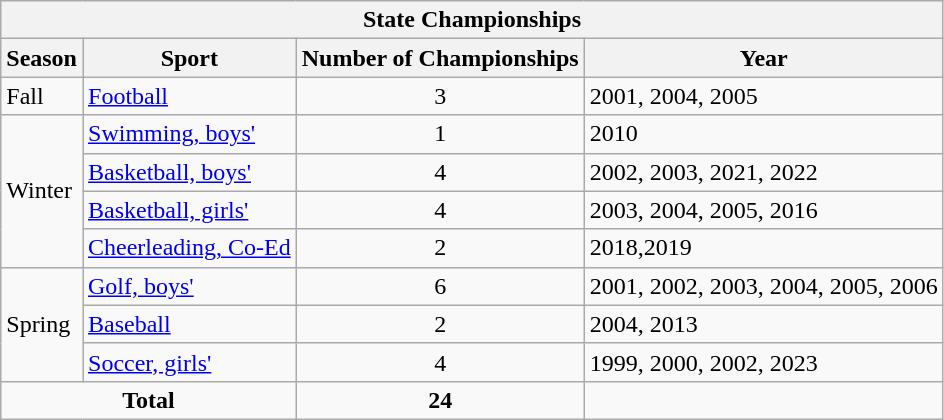<table class="wikitable">
<tr>
<th colspan=4>State Championships</th>
</tr>
<tr>
<th>Season</th>
<th>Sport</th>
<th>Number of Championships</th>
<th>Year</th>
</tr>
<tr>
<td>Fall</td>
<td><a href='#'>Football</a></td>
<td style="text-align:center;">3</td>
<td>2001, 2004, 2005</td>
</tr>
<tr>
<td rowspan=4>Winter</td>
<td><a href='#'>Swimming, boys'</a></td>
<td style="text-align:center;">1</td>
<td>2010</td>
</tr>
<tr>
<td><a href='#'>Basketball, boys'</a></td>
<td style="text-align:center;">4</td>
<td>2002, 2003, 2021, 2022</td>
</tr>
<tr>
<td><a href='#'>Basketball, girls'</a></td>
<td style="text-align:center;">4</td>
<td>2003, 2004, 2005, 2016</td>
</tr>
<tr>
<td><a href='#'>Cheerleading, Co-Ed</a></td>
<td style="text-align:center;">2</td>
<td>2018,2019</td>
</tr>
<tr>
<td rowspan=3>Spring</td>
<td><a href='#'>Golf, boys'</a></td>
<td style="text-align:center;">6</td>
<td>2001, 2002, 2003, 2004, 2005, 2006</td>
</tr>
<tr>
<td><a href='#'>Baseball</a></td>
<td style="text-align:center;">2</td>
<td>2004, 2013</td>
</tr>
<tr>
<td><a href='#'>Soccer, girls'</a></td>
<td style="text-align:center;">4</td>
<td>1999, 2000, 2002, 2023</td>
</tr>
<tr>
<td style="text-align:center;" colspan=2><strong>Total</strong></td>
<td style="text-align:center;"><strong>24</strong></td>
<td></td>
</tr>
</table>
